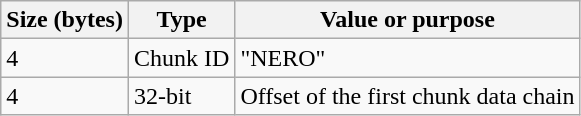<table class="wikitable">
<tr>
<th>Size (bytes)</th>
<th>Type</th>
<th>Value or purpose</th>
</tr>
<tr>
<td>4</td>
<td>Chunk ID</td>
<td>"NERO"</td>
</tr>
<tr>
<td>4</td>
<td>32-bit</td>
<td>Offset of the first chunk data chain</td>
</tr>
</table>
